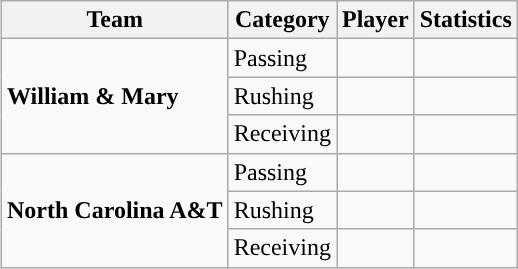<table class="wikitable" style="float: right;">
<tr>
<th>Team</th>
<th>Category</th>
<th>Player</th>
<th>Statistics</th>
</tr>
<tr>
<td rowspan=3><strong>William & Mary</strong></td>
<td>Passing</td>
<td></td>
<td></td>
</tr>
<tr>
<td>Rushing</td>
<td></td>
<td></td>
</tr>
<tr>
<td>Receiving</td>
<td></td>
<td></td>
</tr>
<tr>
<td rowspan=3><strong>North Carolina A&T</strong></td>
<td>Passing</td>
<td></td>
<td></td>
</tr>
<tr>
<td>Rushing</td>
<td></td>
<td></td>
</tr>
<tr>
<td>Receiving</td>
<td></td>
<td></td>
</tr>
</table>
